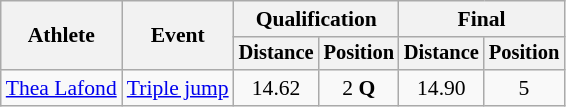<table class=wikitable style=font-size:90%>
<tr>
<th rowspan=2>Athlete</th>
<th rowspan=2>Event</th>
<th colspan=2>Qualification</th>
<th colspan=2>Final</th>
</tr>
<tr style=font-size:95%>
<th>Distance</th>
<th>Position</th>
<th>Distance</th>
<th>Position</th>
</tr>
<tr align=center>
<td align=left><a href='#'>Thea Lafond</a></td>
<td align=left><a href='#'>Triple jump</a></td>
<td>14.62 </td>
<td>2 <strong>Q</strong></td>
<td>14.90 </td>
<td>5</td>
</tr>
</table>
